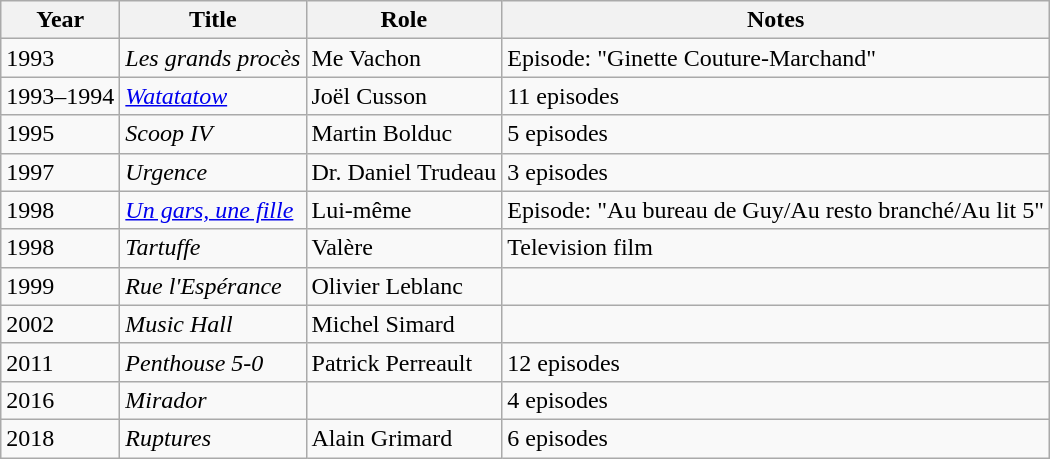<table class="wikitable sortable">
<tr>
<th>Year</th>
<th>Title</th>
<th>Role</th>
<th>Notes</th>
</tr>
<tr>
<td>1993</td>
<td><em>Les grands procès</em></td>
<td>Me Vachon</td>
<td>Episode: "Ginette Couture-Marchand"</td>
</tr>
<tr>
<td>1993–1994</td>
<td><em><a href='#'>Watatatow</a></em></td>
<td>Joël Cusson</td>
<td>11 episodes</td>
</tr>
<tr>
<td>1995</td>
<td><em>Scoop IV</em></td>
<td>Martin Bolduc</td>
<td>5 episodes</td>
</tr>
<tr>
<td>1997</td>
<td><em>Urgence</em></td>
<td>Dr. Daniel Trudeau</td>
<td>3 episodes</td>
</tr>
<tr>
<td>1998</td>
<td><em><a href='#'>Un gars, une fille</a></em></td>
<td>Lui-même</td>
<td>Episode: "Au bureau de Guy/Au resto branché/Au lit 5"</td>
</tr>
<tr>
<td>1998</td>
<td><em>Tartuffe</em></td>
<td>Valère</td>
<td>Television film</td>
</tr>
<tr>
<td>1999</td>
<td><em>Rue l'Espérance</em></td>
<td>Olivier Leblanc</td>
<td></td>
</tr>
<tr>
<td>2002</td>
<td><em>Music Hall</em></td>
<td>Michel Simard</td>
<td></td>
</tr>
<tr>
<td>2011</td>
<td><em>Penthouse 5-0</em></td>
<td>Patrick Perreault</td>
<td>12 episodes</td>
</tr>
<tr>
<td>2016</td>
<td><em>Mirador</em></td>
<td></td>
<td>4 episodes</td>
</tr>
<tr>
<td>2018</td>
<td><em>Ruptures</em></td>
<td>Alain Grimard</td>
<td>6 episodes</td>
</tr>
</table>
